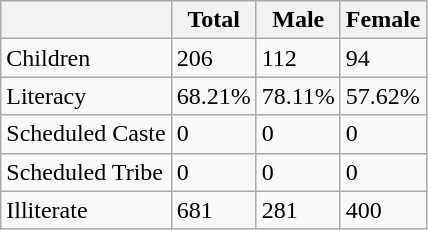<table class="wikitable">
<tr>
<th></th>
<th>Total</th>
<th>Male</th>
<th>Female</th>
</tr>
<tr>
<td>Children</td>
<td>206</td>
<td>112</td>
<td>94</td>
</tr>
<tr>
<td>Literacy</td>
<td>68.21%</td>
<td>78.11%</td>
<td>57.62%</td>
</tr>
<tr>
<td>Scheduled Caste</td>
<td>0</td>
<td>0</td>
<td>0</td>
</tr>
<tr>
<td>Scheduled Tribe</td>
<td>0</td>
<td>0</td>
<td>0</td>
</tr>
<tr>
<td>Illiterate</td>
<td>681</td>
<td>281</td>
<td>400</td>
</tr>
</table>
